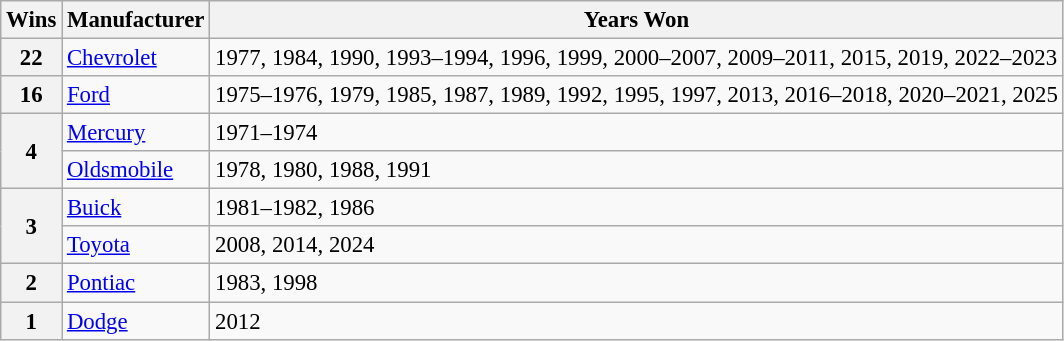<table class="wikitable" style="font-size: 95%;">
<tr>
<th>Wins</th>
<th>Manufacturer</th>
<th>Years Won</th>
</tr>
<tr>
<th>22</th>
<td><a href='#'>Chevrolet</a></td>
<td>1977, 1984, 1990, 1993–1994, 1996, 1999, 2000–2007, 2009–2011, 2015, 2019, 2022–2023</td>
</tr>
<tr>
<th>16</th>
<td><a href='#'>Ford</a></td>
<td>1975–1976, 1979, 1985, 1987, 1989, 1992, 1995, 1997, 2013, 2016–2018, 2020–2021, 2025</td>
</tr>
<tr>
<th rowspan="2">4</th>
<td><a href='#'>Mercury</a></td>
<td>1971–1974</td>
</tr>
<tr>
<td><a href='#'>Oldsmobile</a></td>
<td>1978, 1980, 1988, 1991</td>
</tr>
<tr>
<th rowspan="2">3</th>
<td><a href='#'>Buick</a></td>
<td>1981–1982, 1986</td>
</tr>
<tr>
<td><a href='#'>Toyota</a></td>
<td>2008, 2014, 2024</td>
</tr>
<tr>
<th>2</th>
<td><a href='#'>Pontiac</a></td>
<td>1983, 1998</td>
</tr>
<tr>
<th>1</th>
<td><a href='#'>Dodge</a></td>
<td>2012</td>
</tr>
</table>
